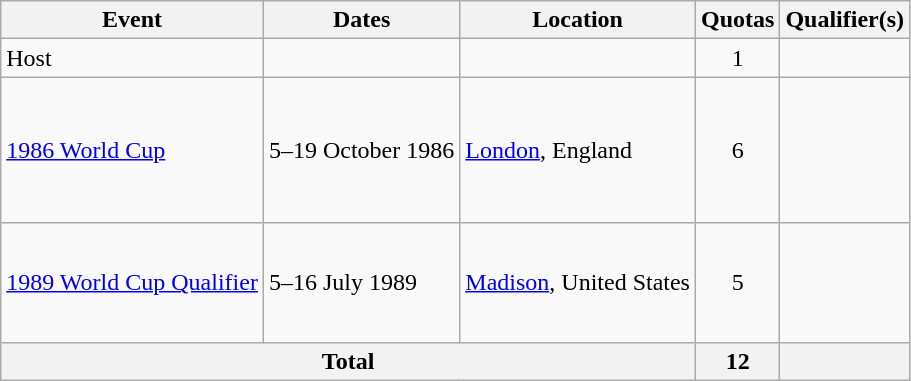<table class ="wikitable">
<tr>
<th>Event</th>
<th>Dates</th>
<th>Location</th>
<th>Quotas</th>
<th>Qualifier(s)</th>
</tr>
<tr>
<td>Host</td>
<td></td>
<td></td>
<td align=center>1</td>
<td></td>
</tr>
<tr>
<td><a href='#'>1986 World Cup</a></td>
<td>5–19 October 1986</td>
<td><a href='#'>London</a>, England</td>
<td align=center>6</td>
<td><br><br><br><br><br></td>
</tr>
<tr>
<td><a href='#'>1989 World Cup Qualifier</a></td>
<td>5–16 July 1989</td>
<td><a href='#'>Madison</a>, United States</td>
<td align=center>5</td>
<td><br><br><br><br></td>
</tr>
<tr>
<th colspan=3>Total</th>
<th>12</th>
<th></th>
</tr>
</table>
